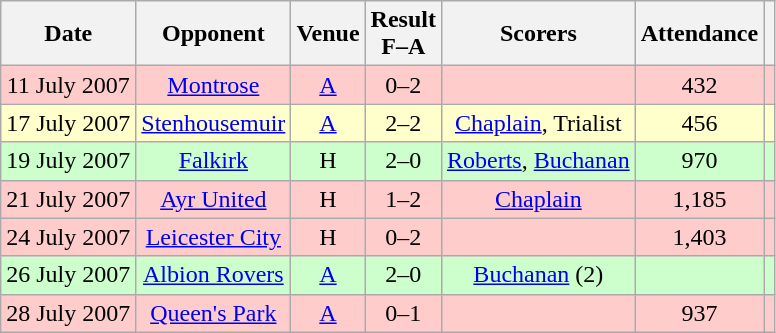<table class="wikitable sortable" style="text-align:center;">
<tr>
<th>Date</th>
<th>Opponent</th>
<th>Venue</th>
<th>Result<br>F–A</th>
<th class=unsortable>Scorers</th>
<th>Attendance</th>
<th></th>
</tr>
<tr bgcolor="#FFCCCC">
<td>11 July 2007</td>
<td><a href='#'>Montrose</a></td>
<td><a href='#'>A</a></td>
<td>0–2</td>
<td></td>
<td>432</td>
<td></td>
</tr>
<tr bgcolor="#FFFFCC">
<td>17 July 2007</td>
<td><a href='#'>Stenhousemuir</a></td>
<td><a href='#'>A</a></td>
<td>2–2</td>
<td><a href='#'>Chaplain</a>, Trialist</td>
<td>456</td>
<td></td>
</tr>
<tr bgcolor="#CCFFCC">
<td>19 July 2007</td>
<td><a href='#'>Falkirk</a></td>
<td>H</td>
<td>2–0</td>
<td><a href='#'>Roberts</a>, <a href='#'>Buchanan</a></td>
<td>970</td>
<td></td>
</tr>
<tr bgcolor="#FFCCCC">
<td>21 July 2007</td>
<td><a href='#'>Ayr United</a></td>
<td>H</td>
<td>1–2</td>
<td><a href='#'>Chaplain</a></td>
<td>1,185</td>
<td></td>
</tr>
<tr bgcolor="#FFCCCC">
<td>24 July 2007</td>
<td><a href='#'>Leicester City</a></td>
<td>H</td>
<td>0–2</td>
<td></td>
<td>1,403</td>
<td></td>
</tr>
<tr bgcolor="#CCFFCC">
<td>26 July 2007</td>
<td><a href='#'>Albion Rovers</a></td>
<td><a href='#'>A</a></td>
<td>2–0</td>
<td><a href='#'>Buchanan</a> (2)</td>
<td></td>
<td></td>
</tr>
<tr bgcolor="#FFCCCC">
<td>28 July 2007</td>
<td><a href='#'>Queen's Park</a></td>
<td><a href='#'>A</a></td>
<td>0–1</td>
<td></td>
<td>937</td>
<td></td>
</tr>
</table>
